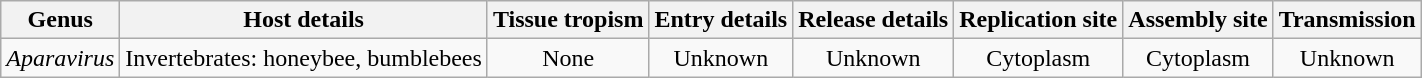<table class="wikitable sortable" style="text-align:center">
<tr>
<th>Genus</th>
<th>Host details</th>
<th>Tissue tropism</th>
<th>Entry details</th>
<th>Release details</th>
<th>Replication site</th>
<th>Assembly site</th>
<th>Transmission</th>
</tr>
<tr>
<td><em>Aparavirus</em></td>
<td>Invertebrates: honeybee, bumblebees</td>
<td>None</td>
<td>Unknown</td>
<td>Unknown</td>
<td>Cytoplasm</td>
<td>Cytoplasm</td>
<td>Unknown</td>
</tr>
</table>
